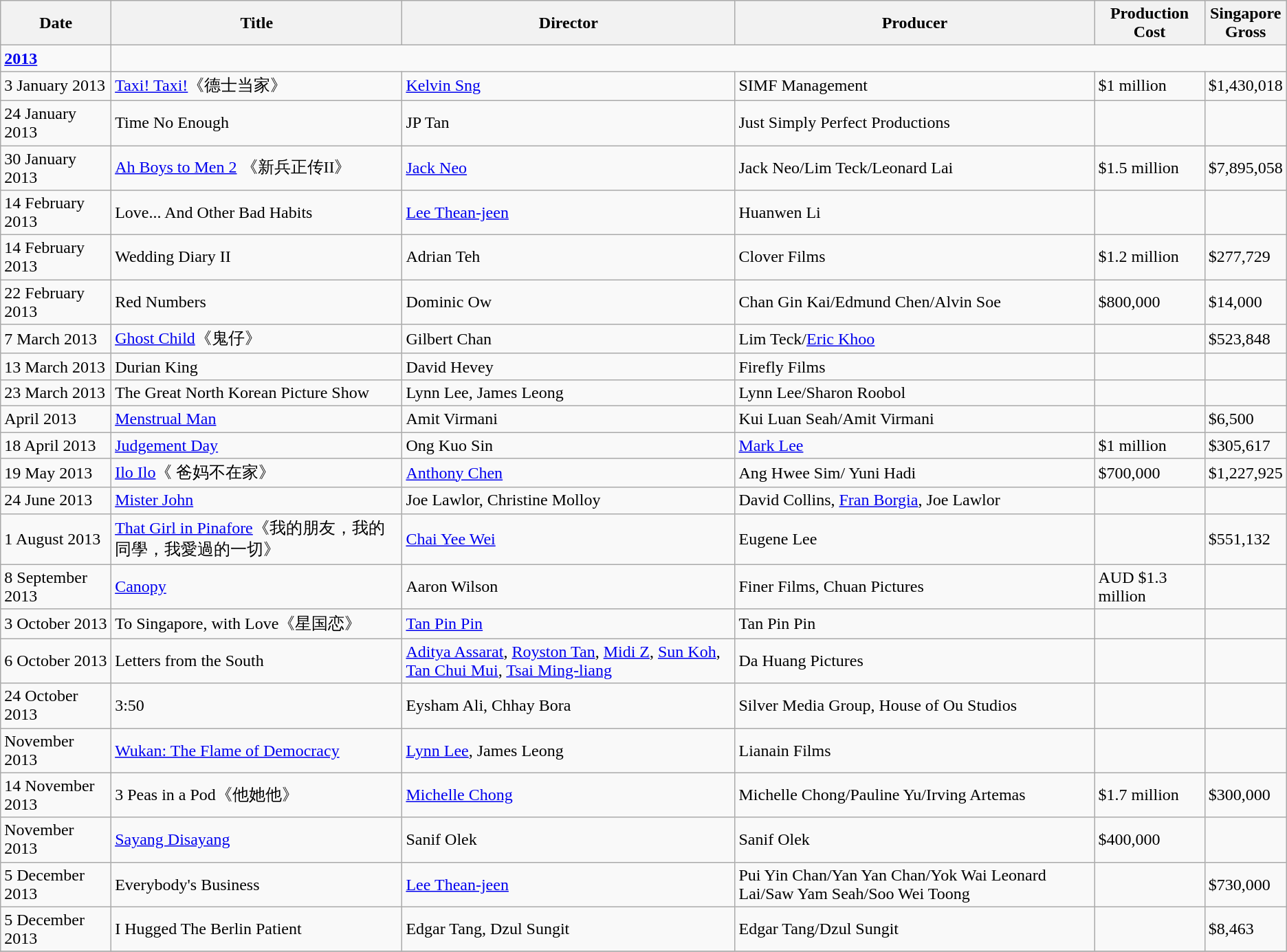<table class="wikitable sortable">
<tr>
<th>Date</th>
<th>Title</th>
<th>Director</th>
<th>Producer</th>
<th>Production<br> Cost</th>
<th>Singapore<br> Gross</th>
</tr>
<tr>
<td><strong><a href='#'>2013</a></strong></td>
</tr>
<tr>
<td>3 January 2013</td>
<td><a href='#'>Taxi! Taxi!</a>《德士当家》</td>
<td><a href='#'>Kelvin Sng</a></td>
<td>SIMF Management</td>
<td>$1 million</td>
<td>$1,430,018</td>
</tr>
<tr>
<td>24 January 2013</td>
<td>Time No Enough</td>
<td>JP Tan</td>
<td>Just Simply Perfect Productions</td>
<td></td>
<td></td>
</tr>
<tr>
<td>30 January 2013</td>
<td><a href='#'>Ah Boys to Men 2</a> 《新兵正传II》</td>
<td><a href='#'>Jack Neo</a></td>
<td>Jack Neo/Lim Teck/Leonard Lai</td>
<td>$1.5 million</td>
<td>$7,895,058</td>
</tr>
<tr>
<td>14 February 2013</td>
<td>Love... And Other Bad Habits</td>
<td><a href='#'>Lee Thean-jeen</a></td>
<td>Huanwen Li</td>
<td></td>
<td></td>
</tr>
<tr>
<td>14 February 2013</td>
<td>Wedding Diary II</td>
<td>Adrian Teh</td>
<td>Clover Films</td>
<td>$1.2 million</td>
<td>$277,729</td>
</tr>
<tr>
<td>22 February 2013</td>
<td>Red Numbers</td>
<td>Dominic Ow</td>
<td>Chan Gin Kai/Edmund Chen/Alvin Soe</td>
<td>$800,000</td>
<td>$14,000</td>
</tr>
<tr>
<td>7 March 2013</td>
<td><a href='#'>Ghost Child</a>《鬼仔》</td>
<td>Gilbert Chan</td>
<td>Lim Teck/<a href='#'>Eric Khoo</a></td>
<td></td>
<td>$523,848</td>
</tr>
<tr>
<td>13 March 2013</td>
<td>Durian King</td>
<td>David Hevey</td>
<td>Firefly Films</td>
<td></td>
<td></td>
</tr>
<tr>
<td>23 March 2013</td>
<td>The Great North Korean Picture Show</td>
<td>Lynn Lee, James Leong</td>
<td>Lynn Lee/Sharon Roobol</td>
<td></td>
<td></td>
</tr>
<tr>
<td>April 2013</td>
<td><a href='#'>Menstrual Man</a></td>
<td>Amit Virmani</td>
<td>Kui Luan Seah/Amit Virmani</td>
<td></td>
<td>$6,500</td>
</tr>
<tr>
<td>18 April 2013</td>
<td><a href='#'>Judgement Day</a></td>
<td>Ong Kuo Sin</td>
<td><a href='#'>Mark Lee</a></td>
<td>$1 million</td>
<td>$305,617</td>
</tr>
<tr>
<td>19 May 2013</td>
<td><a href='#'>Ilo Ilo</a>《 爸妈不在家》</td>
<td><a href='#'>Anthony Chen</a></td>
<td>Ang Hwee Sim/ Yuni Hadi</td>
<td>$700,000</td>
<td>$1,227,925</td>
</tr>
<tr>
<td>24 June 2013</td>
<td><a href='#'>Mister John</a></td>
<td>Joe Lawlor, Christine Molloy</td>
<td>David Collins, <a href='#'>Fran Borgia</a>, Joe Lawlor</td>
<td></td>
<td></td>
</tr>
<tr>
<td>1 August 2013</td>
<td><a href='#'>That Girl in Pinafore</a>《我的朋友，我的同學，我愛過的一切》</td>
<td><a href='#'>Chai Yee Wei</a></td>
<td>Eugene Lee</td>
<td></td>
<td>$551,132</td>
</tr>
<tr>
<td>8 September 2013</td>
<td><a href='#'>Canopy</a></td>
<td>Aaron Wilson</td>
<td>Finer Films, Chuan Pictures</td>
<td>AUD $1.3 million</td>
<td></td>
</tr>
<tr>
<td>3 October 2013</td>
<td>To Singapore, with Love《星国恋》</td>
<td><a href='#'>Tan Pin Pin</a></td>
<td>Tan Pin Pin</td>
<td></td>
<td></td>
</tr>
<tr>
<td>6 October 2013</td>
<td>Letters from the South</td>
<td><a href='#'>Aditya Assarat</a>, <a href='#'>Royston Tan</a>, <a href='#'>Midi Z</a>, <a href='#'>Sun Koh</a>, <a href='#'>Tan Chui Mui</a>, <a href='#'>Tsai Ming-liang</a></td>
<td>Da Huang Pictures</td>
<td></td>
<td></td>
</tr>
<tr>
<td>24 October 2013</td>
<td>3:50</td>
<td>Eysham Ali, Chhay Bora</td>
<td>Silver Media Group, House of Ou Studios</td>
<td></td>
<td></td>
</tr>
<tr>
<td>November 2013</td>
<td><a href='#'>Wukan: The Flame of Democracy</a></td>
<td><a href='#'>Lynn Lee</a>, James Leong</td>
<td>Lianain Films</td>
<td></td>
<td></td>
</tr>
<tr>
<td>14 November 2013</td>
<td>3 Peas in a Pod《他她他》</td>
<td><a href='#'>Michelle Chong</a></td>
<td>Michelle Chong/Pauline Yu/Irving Artemas</td>
<td>$1.7 million</td>
<td>$300,000</td>
</tr>
<tr>
<td>November 2013</td>
<td><a href='#'>Sayang Disayang</a></td>
<td>Sanif Olek</td>
<td>Sanif Olek</td>
<td>$400,000</td>
<td></td>
</tr>
<tr>
<td>5 December 2013</td>
<td>Everybody's Business</td>
<td><a href='#'>Lee Thean-jeen</a></td>
<td>Pui Yin Chan/Yan Yan Chan/Yok Wai Leonard Lai/Saw Yam Seah/Soo Wei Toong</td>
<td></td>
<td>$730,000</td>
</tr>
<tr>
<td>5 December 2013</td>
<td>I Hugged The Berlin Patient</td>
<td>Edgar Tang, Dzul Sungit</td>
<td>Edgar Tang/Dzul Sungit</td>
<td></td>
<td>$8,463</td>
</tr>
<tr>
</tr>
</table>
